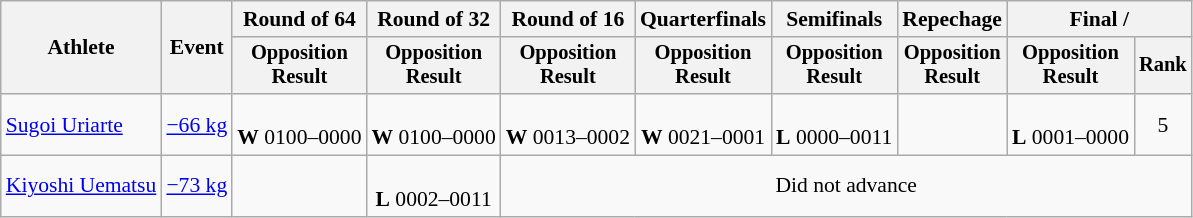<table class="wikitable" style="font-size:90%">
<tr>
<th rowspan=2>Athlete</th>
<th rowspan=2>Event</th>
<th>Round of 64</th>
<th>Round of 32</th>
<th>Round of 16</th>
<th>Quarterfinals</th>
<th>Semifinals</th>
<th>Repechage</th>
<th colspan=2>Final / </th>
</tr>
<tr style="font-size:95%">
<th>Opposition<br>Result</th>
<th>Opposition<br>Result</th>
<th>Opposition<br>Result</th>
<th>Opposition<br>Result</th>
<th>Opposition<br>Result</th>
<th>Opposition<br>Result</th>
<th>Opposition<br>Result</th>
<th>Rank</th>
</tr>
<tr align=center>
<td align=left><a href='#'>Sugoi Uriarte</a></td>
<td align=left><a href='#'>−66 kg</a></td>
<td><br><strong>W</strong> 0100–0000</td>
<td><br><strong>W</strong> 0100–0000</td>
<td><br><strong>W</strong> 0013–0002</td>
<td><br><strong>W</strong> 0021–0001</td>
<td><br><strong>L</strong> 0000–0011</td>
<td></td>
<td><br><strong>L</strong> 0001–0000</td>
<td>5</td>
</tr>
<tr align=center>
<td align=left><a href='#'>Kiyoshi Uematsu</a></td>
<td align=left><a href='#'>−73 kg</a></td>
<td></td>
<td><br><strong>L</strong> 0002–0011</td>
<td colspan=6>Did not advance</td>
</tr>
</table>
